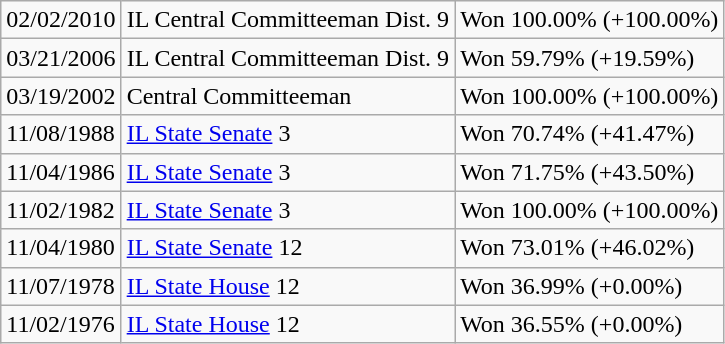<table class="wikitable">
<tr>
<td>02/02/2010</td>
<td>IL Central Committeeman Dist. 9</td>
<td>Won 100.00% (+100.00%)</td>
</tr>
<tr>
<td>03/21/2006</td>
<td>IL Central Committeeman Dist. 9</td>
<td>Won 59.79% (+19.59%)</td>
</tr>
<tr>
<td>03/19/2002</td>
<td>Central Committeeman</td>
<td>Won 100.00% (+100.00%)</td>
</tr>
<tr>
<td>11/08/1988</td>
<td><a href='#'>IL State Senate</a> 3</td>
<td>Won 70.74% (+41.47%)</td>
</tr>
<tr>
<td>11/04/1986</td>
<td><a href='#'>IL State Senate</a> 3</td>
<td>Won 71.75% (+43.50%)</td>
</tr>
<tr>
<td>11/02/1982</td>
<td><a href='#'>IL State Senate</a> 3</td>
<td>Won 100.00% (+100.00%)</td>
</tr>
<tr>
<td>11/04/1980</td>
<td><a href='#'>IL State Senate</a> 12</td>
<td>Won 73.01% (+46.02%)</td>
</tr>
<tr>
<td>11/07/1978</td>
<td><a href='#'>IL State House</a> 12</td>
<td>Won 36.99% (+0.00%)</td>
</tr>
<tr>
<td>11/02/1976</td>
<td><a href='#'>IL State House</a> 12</td>
<td>Won 36.55% (+0.00%)</td>
</tr>
</table>
